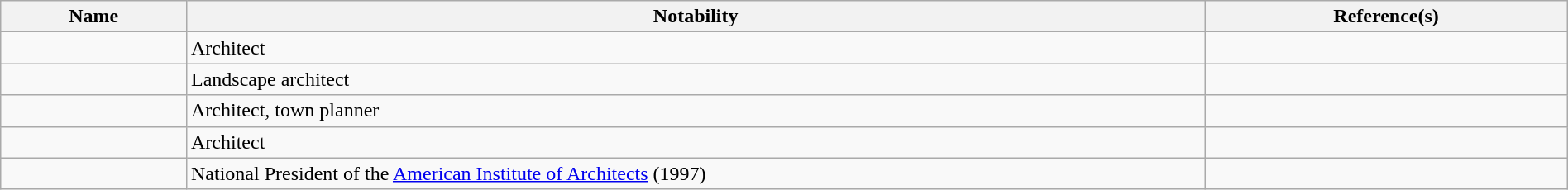<table class="wikitable sortable" style="width:100%">
<tr>
<th style="width:*;">Name</th>
<th style="width:65%;" class="unsortable">Notability</th>
<th style="width:*;" class="unsortable">Reference(s)</th>
</tr>
<tr>
<td></td>
<td>Architect</td>
<td style="text-align:center;"></td>
</tr>
<tr>
<td></td>
<td>Landscape architect</td>
<td style="text-align:center;"></td>
</tr>
<tr>
<td></td>
<td>Architect, town planner</td>
<td style="text-align:center;"></td>
</tr>
<tr>
<td></td>
<td>Architect</td>
<td style="text-align:center;"></td>
</tr>
<tr>
<td></td>
<td>National President of the <a href='#'>American Institute of Architects</a> (1997)</td>
<td style="text-align:center;"></td>
</tr>
</table>
